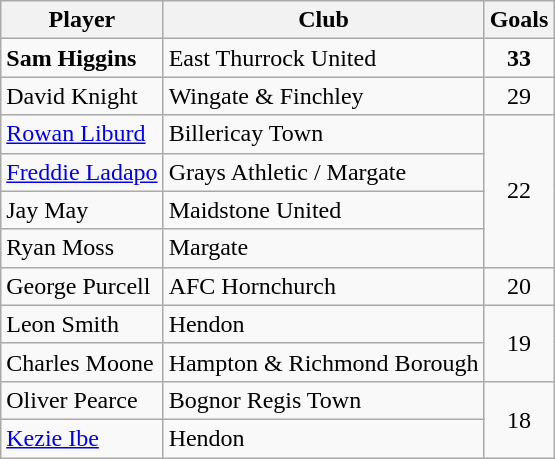<table class="wikitable">
<tr>
<th>Player</th>
<th>Club</th>
<th>Goals</th>
</tr>
<tr>
<td><strong>Sam Higgins</strong></td>
<td>East Thurrock United</td>
<td align="center"><strong>33</strong></td>
</tr>
<tr>
<td>David Knight</td>
<td>Wingate & Finchley</td>
<td align="center">29</td>
</tr>
<tr>
<td><a href='#'>Rowan Liburd</a></td>
<td>Billericay Town</td>
<td rowspan="4" align="center">22</td>
</tr>
<tr>
<td><a href='#'>Freddie Ladapo</a></td>
<td>Grays Athletic / Margate</td>
</tr>
<tr>
<td>Jay May</td>
<td>Maidstone United</td>
</tr>
<tr>
<td>Ryan Moss</td>
<td>Margate</td>
</tr>
<tr>
<td>George Purcell</td>
<td>AFC Hornchurch</td>
<td align="center">20</td>
</tr>
<tr>
<td>Leon Smith</td>
<td>Hendon</td>
<td rowspan=2 align="center">19</td>
</tr>
<tr>
<td>Charles Moone</td>
<td>Hampton & Richmond Borough</td>
</tr>
<tr>
<td>Oliver Pearce</td>
<td>Bognor Regis Town</td>
<td rowspan="2" align="center">18</td>
</tr>
<tr>
<td><a href='#'>Kezie Ibe</a></td>
<td>Hendon</td>
</tr>
</table>
